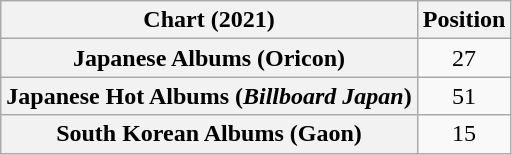<table class="wikitable plainrowheaders" style="text-align:center">
<tr>
<th scope="col">Chart (2021)</th>
<th scope="col">Position</th>
</tr>
<tr>
<th scope="row">Japanese Albums (Oricon)</th>
<td>27</td>
</tr>
<tr>
<th scope="row">Japanese Hot Albums (<em>Billboard Japan</em>)</th>
<td>51</td>
</tr>
<tr>
<th scope="row">South Korean Albums (Gaon)</th>
<td>15</td>
</tr>
</table>
